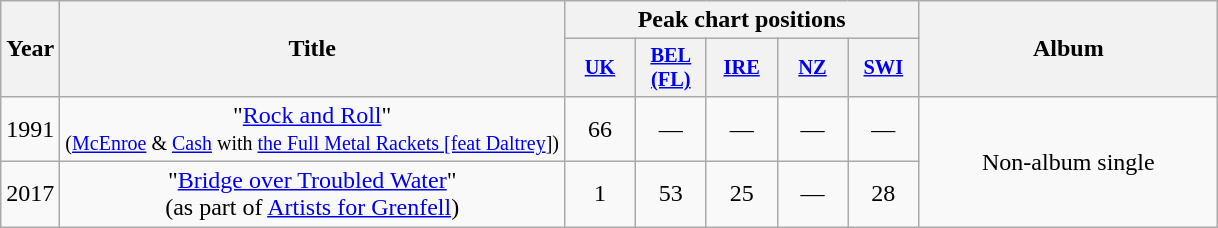<table class="wikitable plainrowheaders" style="text-align:center;">
<tr>
<th scope="col" rowspan="2">Year</th>
<th rowspan="2">Title</th>
<th colspan="5" scope="col">Peak chart positions</th>
<th scope="col" rowspan="2" style="width:12em;">Album</th>
</tr>
<tr>
<th scope="col" style="width:3em;font-size:85%;"><a href='#'>UK</a></th>
<th scope="col" style="width:3em;font-size:85%;"><a href='#'>BEL<br>(FL)</a></th>
<th scope="col" style="width:3em;font-size:85%;"><a href='#'>IRE</a></th>
<th scope="col" style="width:3em;font-size:85%;"><a href='#'>NZ</a></th>
<th scope="col" style="width:3em;font-size:85%;"><a href='#'>SWI</a></th>
</tr>
<tr>
<td>1991</td>
<td>"<a href='#'>Rock and Roll</a>" <br><small>(<a href='#'>McEnroe</a> & <a href='#'>Cash</a> with <a href='#'>the Full Metal Rackets [feat Daltrey</a>])</small></td>
<td>66</td>
<td>—</td>
<td>—</td>
<td>—</td>
<td>—</td>
<td rowspan="2">Non-album single</td>
</tr>
<tr>
<td>2017</td>
<td>"<a href='#'>Bridge over Troubled Water</a>"<br><span>(as part of <a href='#'>Artists for Grenfell</a>)</span></td>
<td>1</td>
<td>53</td>
<td>25</td>
<td>— </td>
<td>28</td>
</tr>
</table>
